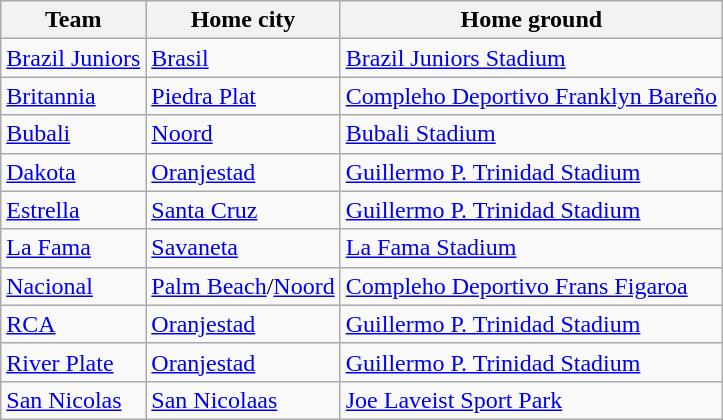<table class="wikitable sortable">
<tr>
<th>Team</th>
<th>Home city</th>
<th>Home ground</th>
</tr>
<tr>
<td><a href='#'>Brazil Juniors</a></td>
<td><a href='#'>Brasil</a></td>
<td><a href='#'>Brazil Juniors Stadium</a></td>
</tr>
<tr>
<td><a href='#'>Britannia</a></td>
<td><a href='#'>Piedra Plat</a></td>
<td><a href='#'>Compleho Deportivo Franklyn Bareño</a></td>
</tr>
<tr>
<td><a href='#'>Bubali</a></td>
<td><a href='#'>Noord</a></td>
<td><a href='#'>Bubali Stadium</a></td>
</tr>
<tr>
<td><a href='#'>Dakota</a></td>
<td><a href='#'>Oranjestad</a></td>
<td><a href='#'>Guillermo P. Trinidad Stadium</a></td>
</tr>
<tr>
<td><a href='#'>Estrella</a></td>
<td><a href='#'>Santa Cruz</a></td>
<td><a href='#'>Guillermo P. Trinidad Stadium</a></td>
</tr>
<tr>
<td><a href='#'>La Fama</a></td>
<td><a href='#'>Savaneta</a></td>
<td><a href='#'>La Fama Stadium</a></td>
</tr>
<tr>
<td><a href='#'>Nacional</a></td>
<td><a href='#'>Palm Beach</a>/<a href='#'>Noord</a></td>
<td><a href='#'>Compleho Deportivo Frans Figaroa</a></td>
</tr>
<tr>
<td><a href='#'>RCA</a></td>
<td><a href='#'>Oranjestad</a></td>
<td><a href='#'>Guillermo P. Trinidad Stadium</a></td>
</tr>
<tr>
<td><a href='#'>River Plate</a></td>
<td><a href='#'>Oranjestad</a></td>
<td><a href='#'>Guillermo P. Trinidad Stadium</a></td>
</tr>
<tr>
<td><a href='#'>San Nicolas</a></td>
<td><a href='#'>San Nicolaas</a></td>
<td><a href='#'>Joe Laveist Sport Park</a></td>
</tr>
</table>
